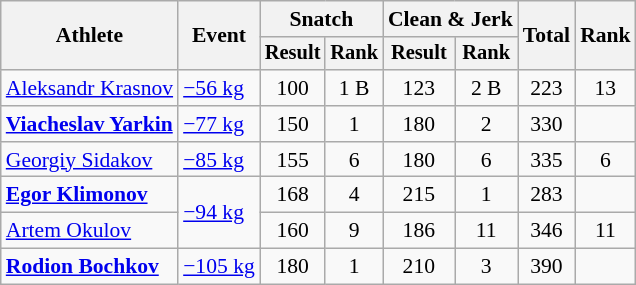<table class="wikitable" style="text-align:center; font-size:90%">
<tr>
<th rowspan=2>Athlete</th>
<th rowspan=2>Event</th>
<th colspan=2>Snatch</th>
<th colspan=2>Clean & Jerk</th>
<th rowspan=2>Total</th>
<th rowspan=2>Rank</th>
</tr>
<tr style="font-size:95%">
<th>Result</th>
<th>Rank</th>
<th>Result</th>
<th>Rank</th>
</tr>
<tr>
<td align=left><a href='#'>Aleksandr Krasnov</a></td>
<td align=left><a href='#'>−56 kg</a></td>
<td>100</td>
<td>1 B</td>
<td>123</td>
<td>2 B</td>
<td>223</td>
<td>13</td>
</tr>
<tr>
<td align=left><strong><a href='#'>Viacheslav Yarkin</a></strong></td>
<td align=left><a href='#'>−77 kg</a></td>
<td>150</td>
<td>1</td>
<td>180</td>
<td>2</td>
<td>330</td>
<td></td>
</tr>
<tr>
<td align=left><a href='#'>Georgiy Sidakov</a></td>
<td align=left><a href='#'>−85 kg</a></td>
<td>155</td>
<td>6</td>
<td>180</td>
<td>6</td>
<td>335</td>
<td>6</td>
</tr>
<tr>
<td align=left><strong><a href='#'>Egor Klimonov</a></strong></td>
<td align=left rowspan=2><a href='#'>−94 kg</a></td>
<td>168</td>
<td>4</td>
<td>215</td>
<td>1</td>
<td>283 </td>
<td></td>
</tr>
<tr>
<td align=left><a href='#'>Artem Okulov</a></td>
<td>160</td>
<td>9</td>
<td>186</td>
<td>11</td>
<td>346</td>
<td>11</td>
</tr>
<tr>
<td align=left><strong><a href='#'>Rodion Bochkov</a></strong></td>
<td align=left><a href='#'>−105 kg</a></td>
<td>180</td>
<td>1</td>
<td>210</td>
<td>3</td>
<td>390</td>
<td></td>
</tr>
</table>
